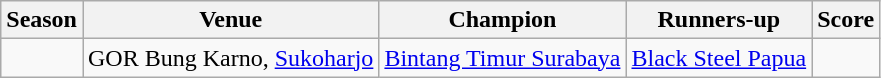<table class="wikitable">
<tr>
<th>Season</th>
<th>Venue</th>
<th>Champion</th>
<th>Runners-up</th>
<th>Score</th>
</tr>
<tr>
<td></td>
<td>GOR Bung Karno, <a href='#'>Sukoharjo</a></td>
<td><a href='#'>Bintang Timur Surabaya</a></td>
<td><a href='#'>Black Steel Papua</a></td>
<td></td>
</tr>
</table>
